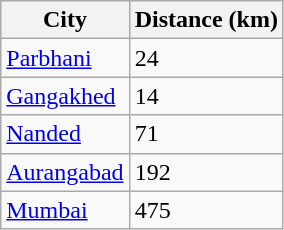<table class="wikitable">
<tr>
<th>City</th>
<th>Distance (km)</th>
</tr>
<tr>
<td><a href='#'>Parbhani</a></td>
<td>24</td>
</tr>
<tr>
<td><a href='#'>Gangakhed</a></td>
<td>14</td>
</tr>
<tr>
<td><a href='#'>Nanded</a></td>
<td>71</td>
</tr>
<tr>
<td><a href='#'>Aurangabad</a></td>
<td>192</td>
</tr>
<tr>
<td><a href='#'>Mumbai</a></td>
<td>475</td>
</tr>
</table>
